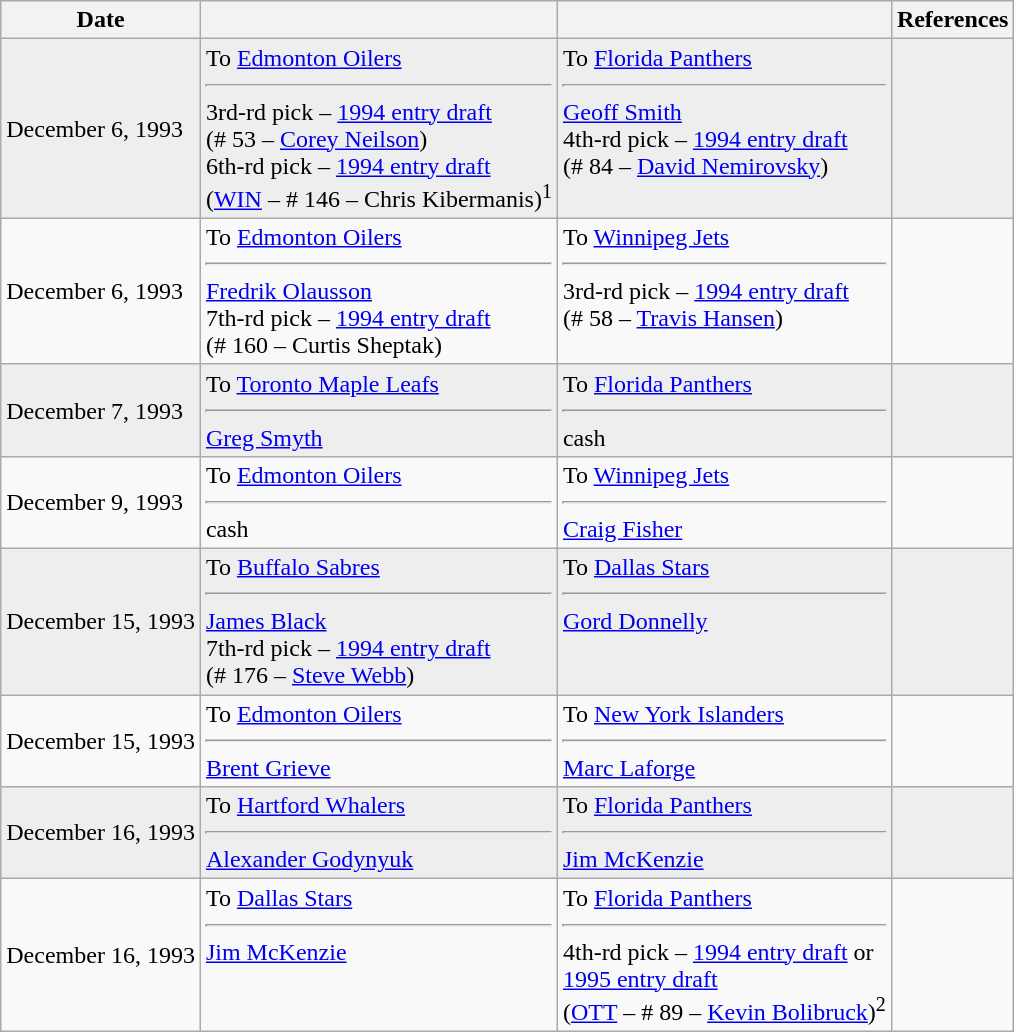<table class="wikitable">
<tr>
<th>Date</th>
<th></th>
<th></th>
<th>References</th>
</tr>
<tr bgcolor="#eeeeee">
<td>December 6, 1993</td>
<td valign="top">To <a href='#'>Edmonton Oilers</a><hr>3rd-rd pick – <a href='#'>1994 entry draft</a><br>(# 53 – <a href='#'>Corey Neilson</a>)<br>6th-rd pick – <a href='#'>1994 entry draft</a><br>(<a href='#'>WIN</a> – # 146 – Chris Kibermanis)<sup>1</sup></td>
<td valign="top">To <a href='#'>Florida Panthers</a><hr><a href='#'>Geoff Smith</a><br>4th-rd pick – <a href='#'>1994 entry draft</a><br>(# 84 – <a href='#'>David Nemirovsky</a>)</td>
<td></td>
</tr>
<tr>
<td>December 6, 1993</td>
<td valign="top">To <a href='#'>Edmonton Oilers</a><hr><a href='#'>Fredrik Olausson</a><br>7th-rd pick – <a href='#'>1994 entry draft</a><br>(# 160 – Curtis Sheptak)</td>
<td valign="top">To <a href='#'>Winnipeg Jets</a><hr>3rd-rd pick – <a href='#'>1994 entry draft</a><br>(# 58 – <a href='#'>Travis Hansen</a>)</td>
<td></td>
</tr>
<tr bgcolor="#eeeeee">
<td>December 7, 1993</td>
<td valign="top">To <a href='#'>Toronto Maple Leafs</a><hr><a href='#'>Greg Smyth</a></td>
<td valign="top">To <a href='#'>Florida Panthers</a><hr>cash</td>
<td></td>
</tr>
<tr>
<td>December 9, 1993</td>
<td valign="top">To <a href='#'>Edmonton Oilers</a><hr>cash</td>
<td valign="top">To <a href='#'>Winnipeg Jets</a><hr><a href='#'>Craig Fisher</a></td>
<td></td>
</tr>
<tr bgcolor="#eeeeee">
<td>December 15, 1993</td>
<td valign="top">To <a href='#'>Buffalo Sabres</a><hr><a href='#'>James Black</a><br>7th-rd pick – <a href='#'>1994 entry draft</a><br>(# 176 – <a href='#'>Steve Webb</a>)</td>
<td valign="top">To <a href='#'>Dallas Stars</a><hr><a href='#'>Gord Donnelly</a></td>
<td></td>
</tr>
<tr>
<td>December 15, 1993</td>
<td valign="top">To <a href='#'>Edmonton Oilers</a><hr><a href='#'>Brent Grieve</a></td>
<td valign="top">To <a href='#'>New York Islanders</a><hr><a href='#'>Marc Laforge</a></td>
<td></td>
</tr>
<tr bgcolor="#eeeeee">
<td>December 16, 1993</td>
<td valign="top">To <a href='#'>Hartford Whalers</a><hr><a href='#'>Alexander Godynyuk</a></td>
<td valign="top">To <a href='#'>Florida Panthers</a><hr><a href='#'>Jim McKenzie</a></td>
<td></td>
</tr>
<tr>
<td>December 16, 1993</td>
<td valign="top">To <a href='#'>Dallas Stars</a><hr><a href='#'>Jim McKenzie</a></td>
<td valign="top">To <a href='#'>Florida Panthers</a><hr>4th-rd pick – <a href='#'>1994 entry draft</a> or<br><a href='#'>1995 entry draft</a><br>(<a href='#'>OTT</a> – # 89 – <a href='#'>Kevin Bolibruck</a>)<sup>2</sup></td>
<td></td>
</tr>
</table>
